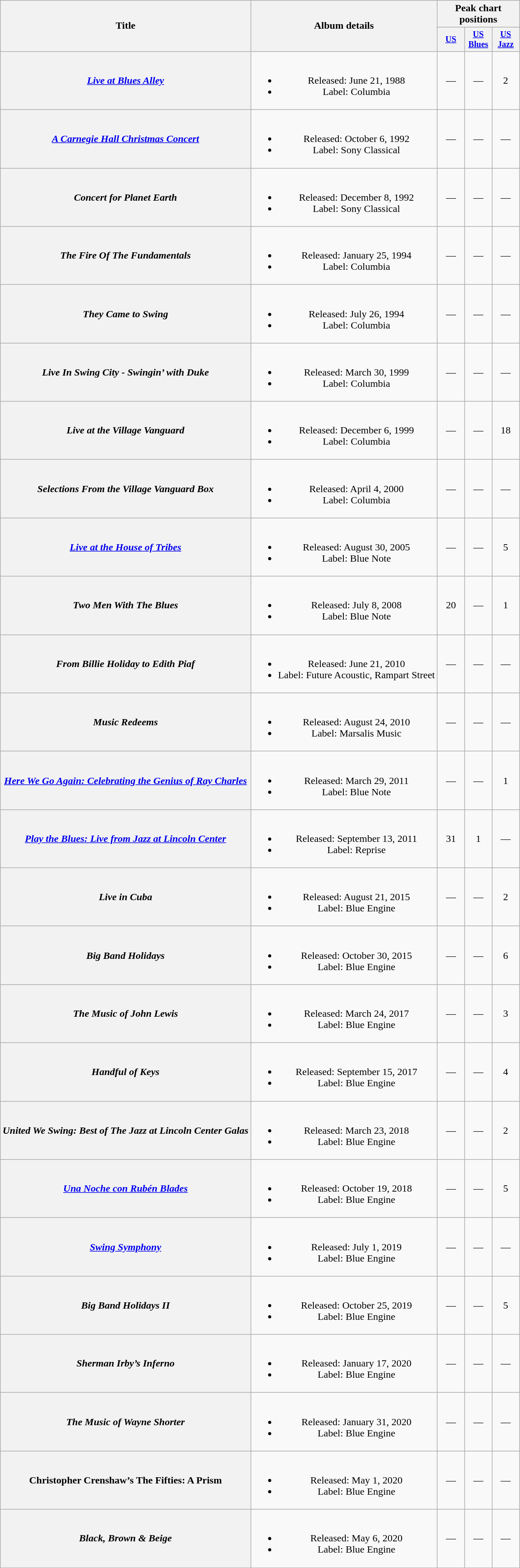<table class="wikitable plainrowheaders" style="text-align:center;">
<tr>
<th rowspan="2" scope="col">Title</th>
<th rowspan="2" scope="col">Album details</th>
<th colspan="3">Peak chart positions</th>
</tr>
<tr>
<th scope="col" style="width:2.75em;font-size:85%;"><a href='#'>US</a><br></th>
<th scope="col" style="width:2.75em;font-size:85%;"><a href='#'>US<br>Blues</a><br></th>
<th scope="col" style="width:2.75em;font-size:85%;"><a href='#'>US<br>Jazz</a><br></th>
</tr>
<tr>
<th scope="row"><em><a href='#'>Live at Blues Alley</a></em></th>
<td><br><ul><li>Released: June 21, 1988</li><li>Label: Columbia</li></ul></td>
<td>—</td>
<td>—</td>
<td>2</td>
</tr>
<tr>
<th scope="row"><em><a href='#'>A Carnegie Hall Christmas Concert</a></em><br></th>
<td><br><ul><li>Released: October 6, 1992</li><li>Label: Sony Classical</li></ul></td>
<td>—</td>
<td>—</td>
<td>—</td>
</tr>
<tr>
<th scope="row"><em>Concert for Planet Earth</em><br></th>
<td><br><ul><li>Released: December 8, 1992</li><li>Label: Sony Classical</li></ul></td>
<td>—</td>
<td>—</td>
<td>—</td>
</tr>
<tr>
<th scope="row"><em>The Fire Of The Fundamentals</em></th>
<td><br><ul><li>Released: January 25, 1994</li><li>Label: Columbia</li></ul></td>
<td>—</td>
<td>—</td>
<td>—</td>
</tr>
<tr>
<th scope="row"><em>They Came to Swing</em><br></th>
<td><br><ul><li>Released: July 26, 1994</li><li>Label: Columbia</li></ul></td>
<td>—</td>
<td>—</td>
<td>—</td>
</tr>
<tr>
<th scope="row"><em>Live In Swing City - Swingin’ with Duke</em></th>
<td><br><ul><li>Released: March 30, 1999</li><li>Label: Columbia</li></ul></td>
<td>—</td>
<td>—</td>
<td>—</td>
</tr>
<tr>
<th scope="row"><em>Live at the Village Vanguard</em></th>
<td><br><ul><li>Released: December 6, 1999</li><li>Label: Columbia</li></ul></td>
<td>—</td>
<td>—</td>
<td>18</td>
</tr>
<tr>
<th scope="row"><em>Selections From the Village Vanguard Box</em></th>
<td><br><ul><li>Released: April 4, 2000</li><li>Label: Columbia</li></ul></td>
<td>—</td>
<td>—</td>
<td>—</td>
</tr>
<tr>
<th scope="row"><em><a href='#'>Live at the House of Tribes</a></em></th>
<td><br><ul><li>Released: August 30, 2005</li><li>Label: Blue Note</li></ul></td>
<td>—</td>
<td>—</td>
<td>5</td>
</tr>
<tr>
<th scope="row"><em>Two Men With The Blues</em><br></th>
<td><br><ul><li>Released: July 8, 2008</li><li>Label: Blue Note</li></ul></td>
<td>20</td>
<td>—</td>
<td>1</td>
</tr>
<tr>
<th scope="row"><em>From Billie Holiday to Edith Piaf</em><br></th>
<td><br><ul><li>Released: June 21, 2010</li><li>Label: Future Acoustic, Rampart Street</li></ul></td>
<td>—</td>
<td>—</td>
<td>—</td>
</tr>
<tr>
<th scope="row"><em>Music Redeems</em><br></th>
<td><br><ul><li>Released: August 24, 2010</li><li>Label: Marsalis Music</li></ul></td>
<td>—</td>
<td>—</td>
<td>—</td>
</tr>
<tr>
<th scope="row"><em><a href='#'>Here We Go Again: Celebrating the Genius of Ray Charles</a></em><br></th>
<td><br><ul><li>Released: March 29, 2011</li><li>Label: Blue Note</li></ul></td>
<td>—</td>
<td>—</td>
<td>1</td>
</tr>
<tr>
<th scope="row"><em><a href='#'>Play the Blues: Live from Jazz at Lincoln Center</a></em><br></th>
<td><br><ul><li>Released: September 13, 2011</li><li>Label: Reprise</li></ul></td>
<td>31</td>
<td>1</td>
<td>—</td>
</tr>
<tr>
<th scope="row"><em>Live in Cuba</em><br></th>
<td><br><ul><li>Released: August 21, 2015</li><li>Label: Blue Engine</li></ul></td>
<td>—</td>
<td>—</td>
<td>2</td>
</tr>
<tr>
<th scope="row"><em>Big Band Holidays</em><br></th>
<td><br><ul><li>Released: October 30, 2015</li><li>Label: Blue Engine</li></ul></td>
<td>—</td>
<td>—</td>
<td>6</td>
</tr>
<tr>
<th scope="row"><em>The Music of John Lewis</em><br></th>
<td><br><ul><li>Released: March 24, 2017</li><li>Label: Blue Engine</li></ul></td>
<td>—</td>
<td>—</td>
<td>3</td>
</tr>
<tr>
<th scope="row"><em>Handful of Keys</em><br></th>
<td><br><ul><li>Released: September 15, 2017</li><li>Label: Blue Engine</li></ul></td>
<td>—</td>
<td>—</td>
<td>4</td>
</tr>
<tr>
<th scope="row"><em>United We Swing: Best of The Jazz at Lincoln Center Galas</em><br></th>
<td><br><ul><li>Released: March 23, 2018</li><li>Label: Blue Engine</li></ul></td>
<td>—</td>
<td>—</td>
<td>2</td>
</tr>
<tr>
<th scope="row"><em><a href='#'>Una Noche con Rubén Blades</a></em><br></th>
<td><br><ul><li>Released: October 19, 2018</li><li>Label: Blue Engine</li></ul></td>
<td>—</td>
<td>—</td>
<td>5</td>
</tr>
<tr>
<th scope="row"><em><a href='#'>Swing Symphony</a></em><br></th>
<td><br><ul><li>Released: July 1, 2019</li><li>Label: Blue Engine</li></ul></td>
<td>—</td>
<td>—</td>
<td>—</td>
</tr>
<tr>
<th scope="row"><em>Big Band Holidays II</em><br></th>
<td><br><ul><li>Released: October 25, 2019</li><li>Label: Blue Engine</li></ul></td>
<td>—</td>
<td>—</td>
<td>5</td>
</tr>
<tr>
<th scope="row"><em>Sherman Irby’s Inferno</em><br></th>
<td><br><ul><li>Released: January 17, 2020</li><li>Label: Blue Engine</li></ul></td>
<td>—</td>
<td>—</td>
<td>—</td>
</tr>
<tr>
<th scope="row"><em>The Music of Wayne Shorter</em><br></th>
<td><br><ul><li>Released: January 31, 2020</li><li>Label: Blue Engine</li></ul></td>
<td>—</td>
<td>—</td>
<td>—</td>
</tr>
<tr>
<th scope="row">Christopher Crenshaw’s The Fifties: A Prism<br></th>
<td><br><ul><li>Released: May 1, 2020</li><li>Label: Blue Engine</li></ul></td>
<td>—</td>
<td>—</td>
<td>—</td>
</tr>
<tr>
<th scope="row"><em>Black, Brown & Beige</em><br></th>
<td><br><ul><li>Released: May 6, 2020</li><li>Label: Blue Engine</li></ul></td>
<td>—</td>
<td>—</td>
<td>—</td>
</tr>
<tr>
</tr>
</table>
